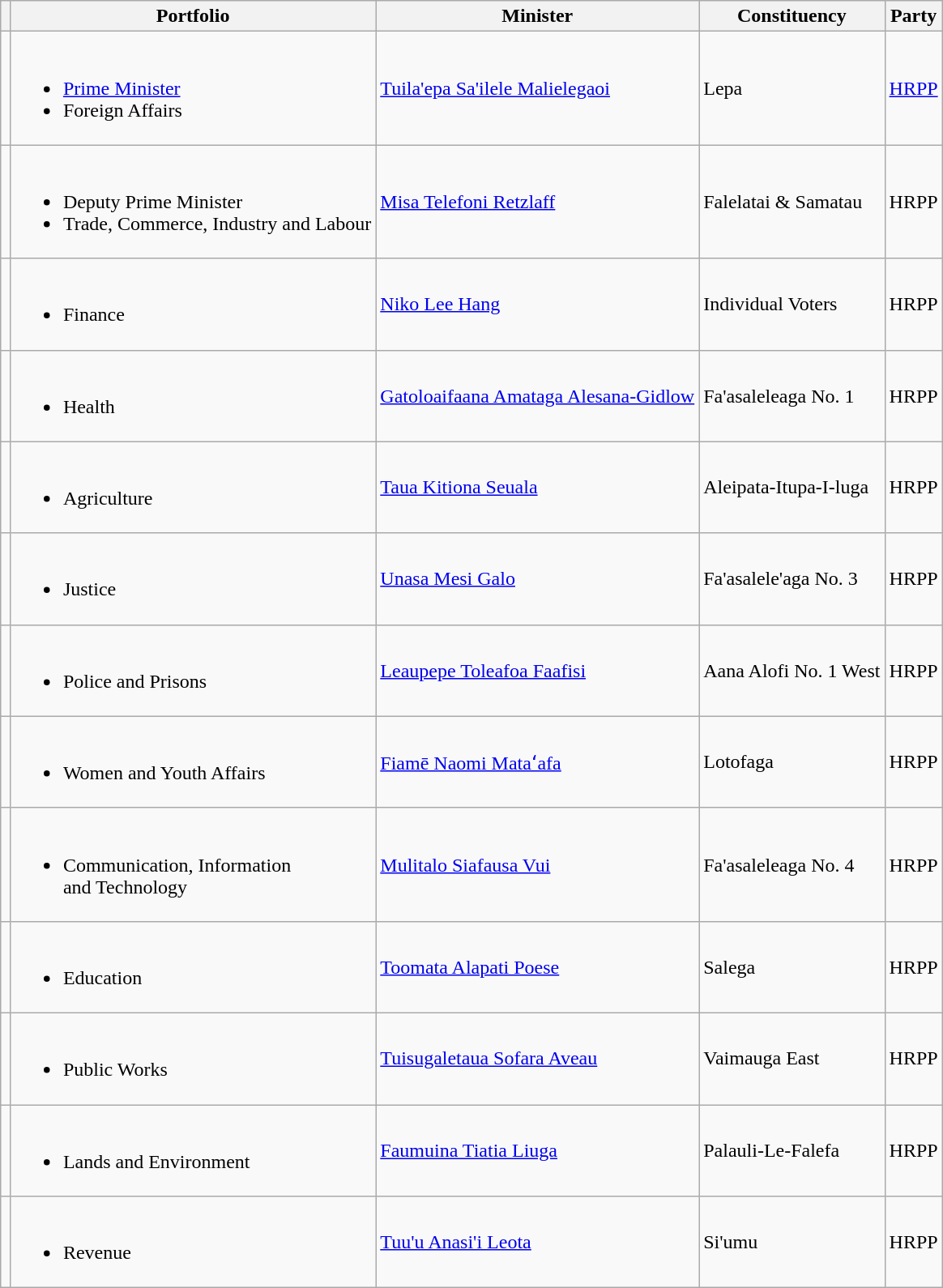<table class="wikitable">
<tr>
<th width=1%></th>
<th>Portfolio</th>
<th>Minister</th>
<th>Constituency</th>
<th>Party</th>
</tr>
<tr>
<td bgcolor=></td>
<td><br><ul><li><a href='#'>Prime Minister</a></li><li>Foreign Affairs</li></ul></td>
<td><a href='#'>Tuila'epa Sa'ilele Malielegaoi</a></td>
<td>Lepa</td>
<td><a href='#'>HRPP</a></td>
</tr>
<tr>
<td bgcolor=></td>
<td><br><ul><li>Deputy Prime Minister</li><li>Trade, Commerce, Industry and Labour</li></ul></td>
<td><a href='#'>Misa Telefoni Retzlaff</a></td>
<td>Falelatai & Samatau</td>
<td>HRPP</td>
</tr>
<tr>
<td bgcolor=></td>
<td><br><ul><li>Finance</li></ul></td>
<td><a href='#'>Niko Lee Hang</a></td>
<td>Individual Voters</td>
<td>HRPP</td>
</tr>
<tr>
<td bgcolor=></td>
<td><br><ul><li>Health</li></ul></td>
<td><a href='#'>Gatoloaifaana Amataga Alesana-Gidlow</a></td>
<td>Fa'asaleleaga No. 1</td>
<td>HRPP</td>
</tr>
<tr>
<td bgcolor=></td>
<td><br><ul><li>Agriculture</li></ul></td>
<td><a href='#'>Taua Kitiona Seuala</a></td>
<td>Aleipata-Itupa-I-luga</td>
<td>HRPP</td>
</tr>
<tr>
<td bgcolor=></td>
<td><br><ul><li>Justice</li></ul></td>
<td><a href='#'>Unasa Mesi Galo</a></td>
<td>Fa'asalele'aga No. 3</td>
<td>HRPP</td>
</tr>
<tr>
<td bgcolor=></td>
<td><br><ul><li>Police and Prisons</li></ul></td>
<td><a href='#'>Leaupepe Toleafoa Faafisi</a></td>
<td>Aana Alofi No. 1 West</td>
<td>HRPP</td>
</tr>
<tr>
<td bgcolor=></td>
<td><br><ul><li>Women and Youth Affairs</li></ul></td>
<td><a href='#'>Fiamē Naomi Mataʻafa</a></td>
<td>Lotofaga</td>
<td>HRPP</td>
</tr>
<tr>
<td bgcolor=></td>
<td><br><ul><li>Communication, Information<br>and Technology</li></ul></td>
<td><a href='#'>Mulitalo Siafausa Vui</a></td>
<td>Fa'asaleleaga No. 4</td>
<td>HRPP</td>
</tr>
<tr>
<td bgcolor=></td>
<td><br><ul><li>Education</li></ul></td>
<td><a href='#'>Toomata Alapati Poese</a></td>
<td>Salega</td>
<td>HRPP</td>
</tr>
<tr>
<td bgcolor=></td>
<td><br><ul><li>Public Works</li></ul></td>
<td><a href='#'>Tuisugaletaua Sofara Aveau</a></td>
<td>Vaimauga East</td>
<td>HRPP</td>
</tr>
<tr>
<td bgcolor=></td>
<td><br><ul><li>Lands and Environment</li></ul></td>
<td><a href='#'>Faumuina Tiatia Liuga</a></td>
<td>Palauli-Le-Falefa</td>
<td>HRPP</td>
</tr>
<tr>
<td bgcolor=></td>
<td><br><ul><li>Revenue</li></ul></td>
<td><a href='#'>Tuu'u Anasi'i Leota</a></td>
<td>Si'umu</td>
<td>HRPP</td>
</tr>
</table>
